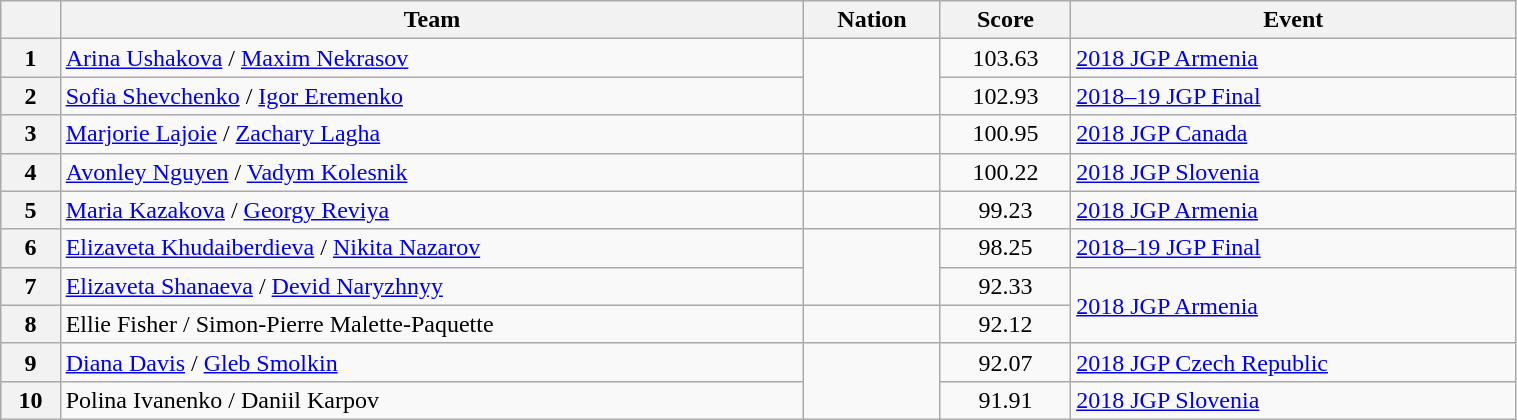<table class="wikitable sortable" style="text-align:left; width:80%">
<tr>
<th scope="col"></th>
<th scope="col">Team</th>
<th scope="col">Nation</th>
<th scope="col">Score</th>
<th scope="col">Event</th>
</tr>
<tr>
<th scope="row">1</th>
<td><a href='#'>Arina Ushakova</a> / <a href='#'>Maxim Nekrasov</a></td>
<td rowspan="2"></td>
<td style="text-align:center;">103.63</td>
<td><a href='#'>2018 JGP Armenia</a></td>
</tr>
<tr>
<th scope="row">2</th>
<td><a href='#'>Sofia Shevchenko</a> / <a href='#'>Igor Eremenko</a></td>
<td style="text-align:center;">102.93</td>
<td><a href='#'>2018–19 JGP Final</a></td>
</tr>
<tr>
<th scope="row">3</th>
<td><a href='#'>Marjorie Lajoie</a> / <a href='#'>Zachary Lagha</a></td>
<td></td>
<td style="text-align:center;">100.95</td>
<td><a href='#'>2018 JGP Canada</a></td>
</tr>
<tr>
<th scope="row">4</th>
<td><a href='#'>Avonley Nguyen</a> / <a href='#'>Vadym Kolesnik</a></td>
<td></td>
<td style="text-align:center;">100.22</td>
<td><a href='#'>2018 JGP Slovenia</a></td>
</tr>
<tr>
<th scope="row">5</th>
<td><a href='#'>Maria Kazakova</a> / <a href='#'>Georgy Reviya</a></td>
<td></td>
<td style="text-align:center;">99.23</td>
<td><a href='#'>2018 JGP Armenia</a></td>
</tr>
<tr>
<th scope="row">6</th>
<td><a href='#'>Elizaveta Khudaiberdieva</a> / <a href='#'>Nikita Nazarov</a></td>
<td rowspan="2"></td>
<td style="text-align:center;">98.25</td>
<td><a href='#'>2018–19 JGP Final</a></td>
</tr>
<tr>
<th scope="row">7</th>
<td><a href='#'>Elizaveta Shanaeva</a> / <a href='#'>Devid Naryzhnyy</a></td>
<td style="text-align:center;">92.33</td>
<td rowspan="2"><a href='#'>2018 JGP Armenia</a></td>
</tr>
<tr>
<th scope="row">8</th>
<td>Ellie Fisher / Simon-Pierre Malette-Paquette</td>
<td></td>
<td style="text-align:center;">92.12</td>
</tr>
<tr>
<th scope="row">9</th>
<td><a href='#'>Diana Davis</a> / <a href='#'>Gleb Smolkin</a></td>
<td rowspan="2"></td>
<td style="text-align:center;">92.07</td>
<td><a href='#'>2018 JGP Czech Republic</a></td>
</tr>
<tr>
<th scope="row">10</th>
<td>Polina Ivanenko / Daniil Karpov</td>
<td style="text-align:center;">91.91</td>
<td><a href='#'>2018 JGP Slovenia</a></td>
</tr>
</table>
